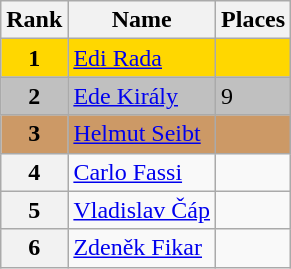<table class="wikitable">
<tr>
<th>Rank</th>
<th>Name</th>
<th>Places</th>
</tr>
<tr bgcolor="gold">
<td align="center"><strong>1</strong></td>
<td> <a href='#'>Edi Rada</a></td>
<td></td>
</tr>
<tr bgcolor="silver">
<td align="center"><strong>2</strong></td>
<td> <a href='#'>Ede Király</a></td>
<td>9</td>
</tr>
<tr bgcolor="cc9966">
<td align="center"><strong>3</strong></td>
<td> <a href='#'>Helmut Seibt</a></td>
<td></td>
</tr>
<tr>
<th>4</th>
<td> <a href='#'>Carlo Fassi</a></td>
<td></td>
</tr>
<tr>
<th>5</th>
<td> <a href='#'>Vladislav Čáp</a></td>
<td></td>
</tr>
<tr>
<th>6</th>
<td> <a href='#'>Zdeněk Fikar</a></td>
<td></td>
</tr>
</table>
